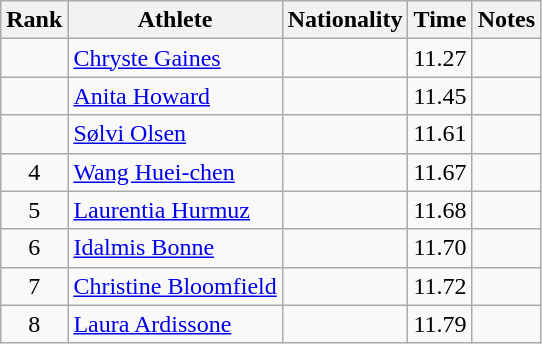<table class="wikitable sortable" style="text-align:center">
<tr>
<th>Rank</th>
<th>Athlete</th>
<th>Nationality</th>
<th>Time</th>
<th>Notes</th>
</tr>
<tr>
<td></td>
<td align=left><a href='#'>Chryste Gaines</a></td>
<td align=left></td>
<td>11.27</td>
<td></td>
</tr>
<tr>
<td></td>
<td align=left><a href='#'>Anita Howard</a></td>
<td align=left></td>
<td>11.45</td>
<td></td>
</tr>
<tr>
<td></td>
<td align=left><a href='#'>Sølvi Olsen</a></td>
<td align=left></td>
<td>11.61</td>
<td></td>
</tr>
<tr>
<td>4</td>
<td align=left><a href='#'>Wang Huei-chen</a></td>
<td align=left></td>
<td>11.67</td>
<td></td>
</tr>
<tr>
<td>5</td>
<td align=left><a href='#'>Laurentia Hurmuz</a></td>
<td align=left></td>
<td>11.68</td>
<td></td>
</tr>
<tr>
<td>6</td>
<td align=left><a href='#'>Idalmis Bonne</a></td>
<td align=left></td>
<td>11.70</td>
<td></td>
</tr>
<tr>
<td>7</td>
<td align=left><a href='#'>Christine Bloomfield</a></td>
<td align=left></td>
<td>11.72</td>
<td></td>
</tr>
<tr>
<td>8</td>
<td align=left><a href='#'>Laura Ardissone</a></td>
<td align=left></td>
<td>11.79</td>
<td></td>
</tr>
</table>
